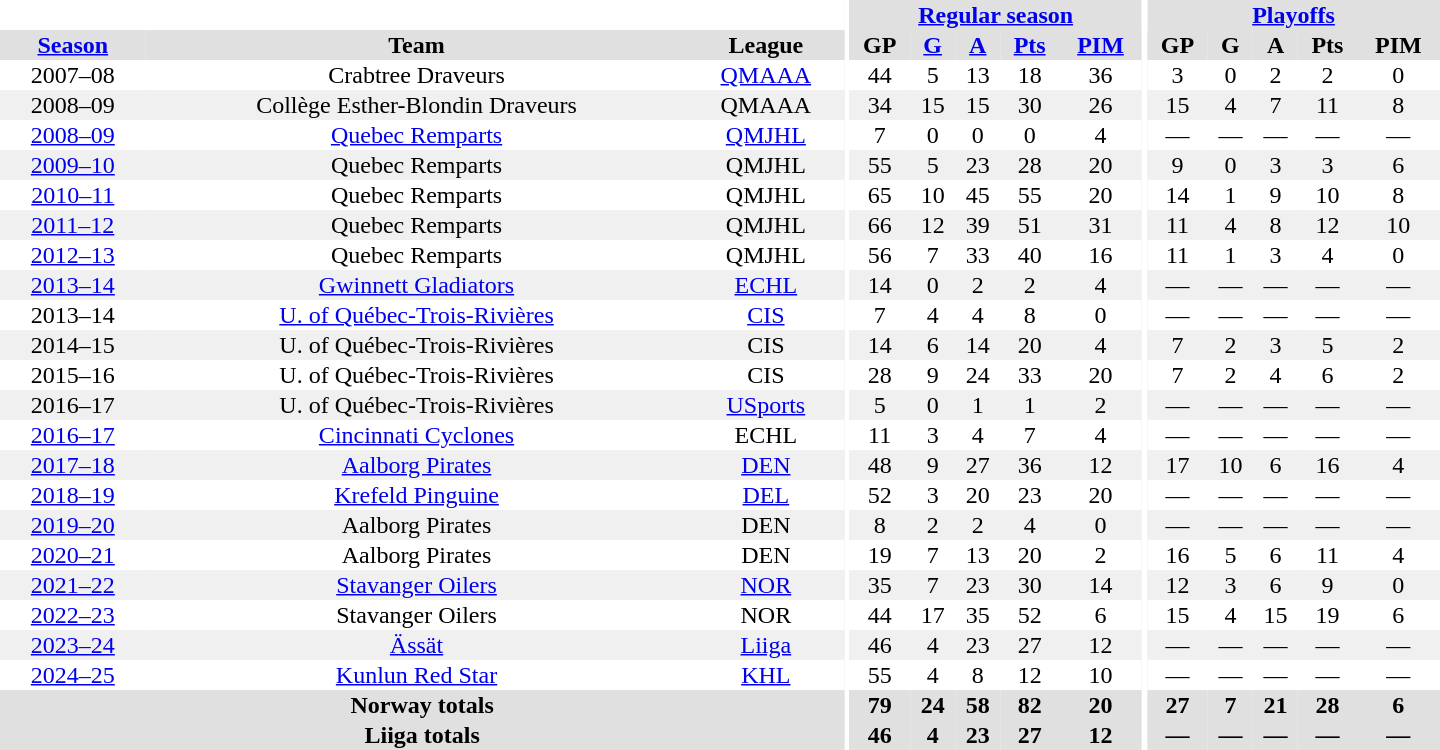<table border="0" cellpadding="1" cellspacing="0" style="text-align:center; width:60em">
<tr bgcolor="#e0e0e0">
<th colspan="3" bgcolor="#ffffff"></th>
<th rowspan="99" bgcolor="#ffffff"></th>
<th colspan="5"><a href='#'>Regular season</a></th>
<th rowspan="99" bgcolor="#ffffff"></th>
<th colspan="5"><a href='#'>Playoffs</a></th>
</tr>
<tr bgcolor="#e0e0e0">
<th><a href='#'>Season</a></th>
<th>Team</th>
<th>League</th>
<th>GP</th>
<th><a href='#'>G</a></th>
<th><a href='#'>A</a></th>
<th><a href='#'>Pts</a></th>
<th><a href='#'>PIM</a></th>
<th>GP</th>
<th>G</th>
<th>A</th>
<th>Pts</th>
<th>PIM</th>
</tr>
<tr>
<td>2007–08</td>
<td>Crabtree Draveurs</td>
<td><a href='#'>QMAAA</a></td>
<td>44</td>
<td>5</td>
<td>13</td>
<td>18</td>
<td>36</td>
<td>3</td>
<td>0</td>
<td>2</td>
<td>2</td>
<td>0</td>
</tr>
<tr bgcolor="#f0f0f0">
<td>2008–09</td>
<td>Collège Esther-Blondin Draveurs</td>
<td>QMAAA</td>
<td>34</td>
<td>15</td>
<td>15</td>
<td>30</td>
<td>26</td>
<td>15</td>
<td>4</td>
<td>7</td>
<td>11</td>
<td>8</td>
</tr>
<tr>
<td><a href='#'>2008–09</a></td>
<td><a href='#'>Quebec Remparts</a></td>
<td><a href='#'>QMJHL</a></td>
<td>7</td>
<td>0</td>
<td>0</td>
<td>0</td>
<td>4</td>
<td>—</td>
<td>—</td>
<td>—</td>
<td>—</td>
<td>—</td>
</tr>
<tr bgcolor="#f0f0f0">
<td><a href='#'>2009–10</a></td>
<td>Quebec Remparts</td>
<td>QMJHL</td>
<td>55</td>
<td>5</td>
<td>23</td>
<td>28</td>
<td>20</td>
<td>9</td>
<td>0</td>
<td>3</td>
<td>3</td>
<td>6</td>
</tr>
<tr>
<td><a href='#'>2010–11</a></td>
<td>Quebec Remparts</td>
<td>QMJHL</td>
<td>65</td>
<td>10</td>
<td>45</td>
<td>55</td>
<td>20</td>
<td>14</td>
<td>1</td>
<td>9</td>
<td>10</td>
<td>8</td>
</tr>
<tr bgcolor="#f0f0f0">
<td><a href='#'>2011–12</a></td>
<td>Quebec Remparts</td>
<td>QMJHL</td>
<td>66</td>
<td>12</td>
<td>39</td>
<td>51</td>
<td>31</td>
<td>11</td>
<td>4</td>
<td>8</td>
<td>12</td>
<td>10</td>
</tr>
<tr>
<td><a href='#'>2012–13</a></td>
<td>Quebec Remparts</td>
<td>QMJHL</td>
<td>56</td>
<td>7</td>
<td>33</td>
<td>40</td>
<td>16</td>
<td>11</td>
<td>1</td>
<td>3</td>
<td>4</td>
<td>0</td>
</tr>
<tr bgcolor="#f0f0f0">
<td><a href='#'>2013–14</a></td>
<td><a href='#'>Gwinnett Gladiators</a></td>
<td><a href='#'>ECHL</a></td>
<td>14</td>
<td>0</td>
<td>2</td>
<td>2</td>
<td>4</td>
<td>—</td>
<td>—</td>
<td>—</td>
<td>—</td>
<td>—</td>
</tr>
<tr>
<td>2013–14</td>
<td><a href='#'>U. of Québec-Trois-Rivières</a></td>
<td><a href='#'>CIS</a></td>
<td>7</td>
<td>4</td>
<td>4</td>
<td>8</td>
<td>0</td>
<td>—</td>
<td>—</td>
<td>—</td>
<td>—</td>
<td>—</td>
</tr>
<tr bgcolor="#f0f0f0">
<td>2014–15</td>
<td>U. of Québec-Trois-Rivières</td>
<td>CIS</td>
<td>14</td>
<td>6</td>
<td>14</td>
<td>20</td>
<td>4</td>
<td>7</td>
<td>2</td>
<td>3</td>
<td>5</td>
<td>2</td>
</tr>
<tr>
<td>2015–16</td>
<td>U. of Québec-Trois-Rivières</td>
<td>CIS</td>
<td>28</td>
<td>9</td>
<td>24</td>
<td>33</td>
<td>20</td>
<td>7</td>
<td>2</td>
<td>4</td>
<td>6</td>
<td>2</td>
</tr>
<tr bgcolor="#f0f0f0">
<td>2016–17</td>
<td>U. of Québec-Trois-Rivières</td>
<td><a href='#'>USports</a></td>
<td>5</td>
<td>0</td>
<td>1</td>
<td>1</td>
<td>2</td>
<td>—</td>
<td>—</td>
<td>—</td>
<td>—</td>
<td>—</td>
</tr>
<tr>
<td><a href='#'>2016–17</a></td>
<td><a href='#'>Cincinnati Cyclones</a></td>
<td>ECHL</td>
<td>11</td>
<td>3</td>
<td>4</td>
<td>7</td>
<td>4</td>
<td>—</td>
<td>—</td>
<td>—</td>
<td>—</td>
<td>—</td>
</tr>
<tr bgcolor="#f0f0f0">
<td><a href='#'>2017–18</a></td>
<td><a href='#'>Aalborg Pirates</a></td>
<td><a href='#'>DEN</a></td>
<td>48</td>
<td>9</td>
<td>27</td>
<td>36</td>
<td>12</td>
<td>17</td>
<td>10</td>
<td>6</td>
<td>16</td>
<td>4</td>
</tr>
<tr>
<td><a href='#'>2018–19</a></td>
<td><a href='#'>Krefeld Pinguine</a></td>
<td><a href='#'>DEL</a></td>
<td>52</td>
<td>3</td>
<td>20</td>
<td>23</td>
<td>20</td>
<td>—</td>
<td>—</td>
<td>—</td>
<td>—</td>
<td>—</td>
</tr>
<tr bgcolor="#f0f0f0">
<td><a href='#'>2019–20</a></td>
<td>Aalborg Pirates</td>
<td>DEN</td>
<td>8</td>
<td>2</td>
<td>2</td>
<td>4</td>
<td>0</td>
<td>—</td>
<td>—</td>
<td>—</td>
<td>—</td>
<td>—</td>
</tr>
<tr>
<td><a href='#'>2020–21</a></td>
<td>Aalborg Pirates</td>
<td>DEN</td>
<td>19</td>
<td>7</td>
<td>13</td>
<td>20</td>
<td>2</td>
<td>16</td>
<td>5</td>
<td>6</td>
<td>11</td>
<td>4</td>
</tr>
<tr bgcolor="#f0f0f0">
<td><a href='#'>2021–22</a></td>
<td><a href='#'>Stavanger Oilers</a></td>
<td><a href='#'>NOR</a></td>
<td>35</td>
<td>7</td>
<td>23</td>
<td>30</td>
<td>14</td>
<td>12</td>
<td>3</td>
<td>6</td>
<td>9</td>
<td>0</td>
</tr>
<tr>
<td><a href='#'>2022–23</a></td>
<td>Stavanger Oilers</td>
<td>NOR</td>
<td>44</td>
<td>17</td>
<td>35</td>
<td>52</td>
<td>6</td>
<td>15</td>
<td>4</td>
<td>15</td>
<td>19</td>
<td>6</td>
</tr>
<tr bgcolor="#f0f0f0">
<td><a href='#'>2023–24</a></td>
<td><a href='#'>Ässät</a></td>
<td><a href='#'>Liiga</a></td>
<td>46</td>
<td>4</td>
<td>23</td>
<td>27</td>
<td>12</td>
<td>—</td>
<td>—</td>
<td>—</td>
<td>—</td>
<td>—</td>
</tr>
<tr>
<td><a href='#'>2024–25</a></td>
<td><a href='#'>Kunlun Red Star</a></td>
<td><a href='#'>KHL</a></td>
<td>55</td>
<td>4</td>
<td>8</td>
<td>12</td>
<td>10</td>
<td>—</td>
<td>—</td>
<td>—</td>
<td>—</td>
<td>—</td>
</tr>
<tr bgcolor="#e0e0e0">
<th colspan="3">Norway totals</th>
<th>79</th>
<th>24</th>
<th>58</th>
<th>82</th>
<th>20</th>
<th>27</th>
<th>7</th>
<th>21</th>
<th>28</th>
<th>6</th>
</tr>
<tr bgcolor="#e0e0e0">
<th colspan="3">Liiga totals</th>
<th>46</th>
<th>4</th>
<th>23</th>
<th>27</th>
<th>12</th>
<th>—</th>
<th>—</th>
<th>—</th>
<th>—</th>
<th>—</th>
</tr>
</table>
